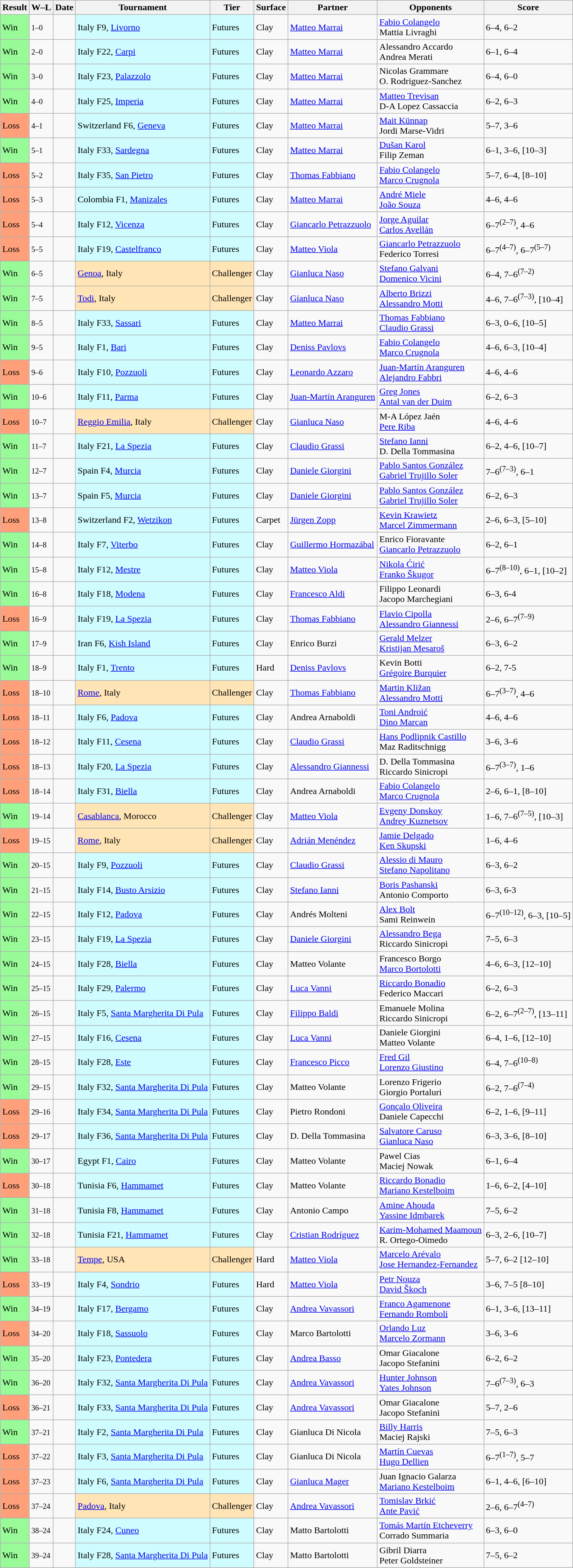<table class="sortable wikitable">
<tr>
<th>Result</th>
<th class="unsortable">W–L</th>
<th>Date</th>
<th>Tournament</th>
<th>Tier</th>
<th>Surface</th>
<th>Partner</th>
<th>Opponents</th>
<th class="unsortable">Score</th>
</tr>
<tr>
<td bgcolor=98FB98>Win</td>
<td><small>1–0</small></td>
<td></td>
<td style="background:#cffcff;">Italy F9, <a href='#'>Livorno</a></td>
<td style="background:#cffcff;">Futures</td>
<td>Clay</td>
<td> <a href='#'>Matteo Marrai</a></td>
<td> <a href='#'>Fabio Colangelo</a> <br> Mattia Livraghi</td>
<td>6–4, 6–2</td>
</tr>
<tr>
<td bgcolor=98FB98>Win</td>
<td><small>2–0</small></td>
<td></td>
<td style="background:#cffcff;">Italy F22, <a href='#'>Carpi</a></td>
<td style="background:#cffcff;">Futures</td>
<td>Clay</td>
<td> <a href='#'>Matteo Marrai</a></td>
<td> Alessandro Accardo <br> Andrea Merati</td>
<td>6–1, 6–4</td>
</tr>
<tr>
<td bgcolor=98FB98>Win</td>
<td><small>3–0</small></td>
<td></td>
<td style="background:#cffcff;">Italy F23, <a href='#'>Palazzolo</a></td>
<td style="background:#cffcff;">Futures</td>
<td>Clay</td>
<td> <a href='#'>Matteo Marrai</a></td>
<td> Nicolas Grammare <br> O. Rodriguez-Sanchez</td>
<td>6–4, 6–0</td>
</tr>
<tr>
<td bgcolor=98FB98>Win</td>
<td><small>4–0</small></td>
<td></td>
<td style="background:#cffcff;">Italy F25, <a href='#'>Imperia</a></td>
<td style="background:#cffcff;">Futures</td>
<td>Clay</td>
<td> <a href='#'>Matteo Marrai</a></td>
<td> <a href='#'>Matteo Trevisan</a> <br> D-A Lopez Cassaccia</td>
<td>6–2, 6–3</td>
</tr>
<tr>
<td bgcolor=FFA07A>Loss</td>
<td><small>4–1</small></td>
<td></td>
<td style="background:#cffcff;">Switzerland F6, <a href='#'>Geneva</a></td>
<td style="background:#cffcff;">Futures</td>
<td>Clay</td>
<td> <a href='#'>Matteo Marrai</a></td>
<td> <a href='#'>Mait Künnap</a> <br> Jordi Marse-Vidri</td>
<td>5–7, 3–6</td>
</tr>
<tr>
<td bgcolor=98FB98>Win</td>
<td><small>5–1</small></td>
<td></td>
<td style="background:#cffcff;">Italy F33, <a href='#'>Sardegna</a></td>
<td style="background:#cffcff;">Futures</td>
<td>Clay</td>
<td> <a href='#'>Matteo Marrai</a></td>
<td> <a href='#'>Dušan Karol</a> <br> Filip Zeman</td>
<td>6–1, 3–6, [10–3]</td>
</tr>
<tr>
<td bgcolor=FFA07A>Loss</td>
<td><small>5–2</small></td>
<td></td>
<td style="background:#cffcff;">Italy F35, <a href='#'>San Pietro</a></td>
<td style="background:#cffcff;">Futures</td>
<td>Clay</td>
<td> <a href='#'>Thomas Fabbiano</a></td>
<td> <a href='#'>Fabio Colangelo</a> <br> <a href='#'>Marco Crugnola</a></td>
<td>5–7, 6–4, [8–10]</td>
</tr>
<tr>
<td bgcolor=FFA07A>Loss</td>
<td><small>5–3</small></td>
<td></td>
<td style="background:#cffcff;">Colombia F1, <a href='#'>Manizales</a></td>
<td style="background:#cffcff;">Futures</td>
<td>Clay</td>
<td> <a href='#'>Matteo Marrai</a></td>
<td> <a href='#'>André Miele</a> <br> <a href='#'>João Souza</a></td>
<td>4–6, 4–6</td>
</tr>
<tr>
<td bgcolor=FFA07A>Loss</td>
<td><small>5–4</small></td>
<td></td>
<td style="background:#cffcff;">Italy F12, <a href='#'>Vicenza</a></td>
<td style="background:#cffcff;">Futures</td>
<td>Clay</td>
<td> <a href='#'>Giancarlo Petrazzuolo</a></td>
<td> <a href='#'>Jorge Aguilar</a> <br> <a href='#'>Carlos Avellán</a></td>
<td>6–7<sup>(2–7)</sup>, 4–6</td>
</tr>
<tr>
<td bgcolor=FFA07A>Loss</td>
<td><small>5–5</small></td>
<td></td>
<td style="background:#cffcff;">Italy F19, <a href='#'>Castelfranco</a></td>
<td style="background:#cffcff;">Futures</td>
<td>Clay</td>
<td> <a href='#'>Matteo Viola</a></td>
<td> <a href='#'>Giancarlo Petrazzuolo</a> <br> Federico Torresi</td>
<td>6–7<sup>(4–7)</sup>, 6–7<sup>(5–7)</sup></td>
</tr>
<tr>
<td bgcolor=98FB98>Win</td>
<td><small>6–5</small></td>
<td></td>
<td style="background:moccasin;"><a href='#'>Genoa</a>, Italy</td>
<td style="background:moccasin;">Challenger</td>
<td>Clay</td>
<td> <a href='#'>Gianluca Naso</a></td>
<td> <a href='#'>Stefano Galvani</a> <br> <a href='#'>Domenico Vicini</a></td>
<td>6–4, 7–6<sup>(7–2)</sup></td>
</tr>
<tr>
<td bgcolor=98FB98>Win</td>
<td><small>7–5</small></td>
<td></td>
<td style="background:moccasin;"><a href='#'>Todi</a>, Italy</td>
<td style="background:moccasin;">Challenger</td>
<td>Clay</td>
<td> <a href='#'>Gianluca Naso</a></td>
<td> <a href='#'>Alberto Brizzi</a> <br> <a href='#'>Alessandro Motti</a></td>
<td>4–6, 7–6<sup>(7–3)</sup>, [10–4]</td>
</tr>
<tr>
<td bgcolor=98FB98>Win</td>
<td><small>8–5</small></td>
<td></td>
<td style="background:#cffcff;">Italy F33, <a href='#'>Sassari</a></td>
<td style="background:#cffcff;">Futures</td>
<td>Clay</td>
<td> <a href='#'>Matteo Marrai</a></td>
<td> <a href='#'>Thomas Fabbiano</a> <br> <a href='#'>Claudio Grassi</a></td>
<td>6–3, 0–6, [10–5]</td>
</tr>
<tr>
<td bgcolor=98FB98>Win</td>
<td><small>9–5</small></td>
<td></td>
<td style="background:#cffcff;">Italy F1, <a href='#'>Bari</a></td>
<td style="background:#cffcff;">Futures</td>
<td>Clay</td>
<td> <a href='#'>Deniss Pavlovs</a></td>
<td> <a href='#'>Fabio Colangelo</a> <br> <a href='#'>Marco Crugnola</a></td>
<td>4–6, 6–3, [10–4]</td>
</tr>
<tr>
<td bgcolor=FFA07A>Loss</td>
<td><small>9–6</small></td>
<td></td>
<td style="background:#cffcff;">Italy F10, <a href='#'>Pozzuoli</a></td>
<td style="background:#cffcff;">Futures</td>
<td>Clay</td>
<td> <a href='#'>Leonardo Azzaro</a></td>
<td> <a href='#'>Juan-Martín Aranguren</a> <br> <a href='#'>Alejandro Fabbri</a></td>
<td>4–6, 4–6</td>
</tr>
<tr>
<td bgcolor=98FB98>Win</td>
<td><small>10–6</small></td>
<td></td>
<td style="background:#cffcff;">Italy F11, <a href='#'>Parma</a></td>
<td style="background:#cffcff;">Futures</td>
<td>Clay</td>
<td> <a href='#'>Juan-Martín Aranguren</a></td>
<td> <a href='#'>Greg Jones</a> <br> <a href='#'>Antal van der Duim</a></td>
<td>6–2, 6–3</td>
</tr>
<tr>
<td bgcolor=FFA07A>Loss</td>
<td><small>10–7</small></td>
<td></td>
<td style="background:moccasin;"><a href='#'>Reggio Emilia</a>, Italy</td>
<td style="background:moccasin;">Challenger</td>
<td>Clay</td>
<td> <a href='#'>Gianluca Naso</a></td>
<td> M-A López Jaén <br> <a href='#'>Pere Riba</a></td>
<td>4–6, 4–6</td>
</tr>
<tr>
<td bgcolor=98FB98>Win</td>
<td><small>11–7</small></td>
<td></td>
<td style="background:#cffcff;">Italy F21, <a href='#'>La Spezia</a></td>
<td style="background:#cffcff;">Futures</td>
<td>Clay</td>
<td> <a href='#'>Claudio Grassi</a></td>
<td> <a href='#'>Stefano Ianni</a> <br> D. Della Tommasina</td>
<td>6–2, 4–6, [10–7]</td>
</tr>
<tr>
<td bgcolor=98FB98>Win</td>
<td><small>12–7</small></td>
<td></td>
<td style="background:#cffcff;">Spain F4, <a href='#'>Murcia</a></td>
<td style="background:#cffcff;">Futures</td>
<td>Clay</td>
<td> <a href='#'>Daniele Giorgini</a></td>
<td> <a href='#'>Pablo Santos González</a> <br> <a href='#'>Gabriel Trujillo Soler</a></td>
<td>7–6<sup>(7–3)</sup>, 6–1</td>
</tr>
<tr>
<td bgcolor=98FB98>Win</td>
<td><small>13–7</small></td>
<td></td>
<td style="background:#cffcff;">Spain F5, <a href='#'>Murcia</a></td>
<td style="background:#cffcff;">Futures</td>
<td>Clay</td>
<td> <a href='#'>Daniele Giorgini</a></td>
<td> <a href='#'>Pablo Santos González</a> <br> <a href='#'>Gabriel Trujillo Soler</a></td>
<td>6–2, 6–3</td>
</tr>
<tr>
<td bgcolor=FFA07A>Loss</td>
<td><small>13–8</small></td>
<td></td>
<td style="background:#cffcff;">Switzerland F2, <a href='#'>Wetzikon</a></td>
<td style="background:#cffcff;">Futures</td>
<td>Carpet</td>
<td> <a href='#'>Jürgen Zopp</a></td>
<td> <a href='#'>Kevin Krawietz</a> <br> <a href='#'>Marcel Zimmermann</a></td>
<td>2–6, 6–3, [5–10]</td>
</tr>
<tr>
<td bgcolor=98FB98>Win</td>
<td><small>14–8</small></td>
<td></td>
<td style="background:#cffcff;">Italy F7, <a href='#'>Viterbo</a></td>
<td style="background:#cffcff;">Futures</td>
<td>Clay</td>
<td> <a href='#'>Guillermo Hormazábal</a></td>
<td> Enrico Fioravante <br> <a href='#'>Giancarlo Petrazzuolo</a></td>
<td>6–2, 6–1</td>
</tr>
<tr>
<td bgcolor=98FB98>Win</td>
<td><small>15–8</small></td>
<td></td>
<td style="background:#cffcff;">Italy F12, <a href='#'>Mestre</a></td>
<td style="background:#cffcff;">Futures</td>
<td>Clay</td>
<td> <a href='#'>Matteo Viola</a></td>
<td> <a href='#'>Nikola Ćirić</a> <br> <a href='#'>Franko Škugor</a></td>
<td>6–7<sup>(8–10)</sup>, 6–1, [10–2]</td>
</tr>
<tr>
<td bgcolor=98FB98>Win</td>
<td><small>16–8</small></td>
<td></td>
<td style="background:#cffcff;">Italy F18, <a href='#'>Modena</a></td>
<td style="background:#cffcff;">Futures</td>
<td>Clay</td>
<td> <a href='#'>Francesco Aldi</a></td>
<td> Filippo Leonardi <br> Jacopo Marchegiani</td>
<td>6–3, 6-4</td>
</tr>
<tr>
<td bgcolor=FFA07A>Loss</td>
<td><small>16–9</small></td>
<td></td>
<td style="background:#cffcff;">Italy F19, <a href='#'>La Spezia</a></td>
<td style="background:#cffcff;">Futures</td>
<td>Clay</td>
<td> <a href='#'>Thomas Fabbiano</a></td>
<td> <a href='#'>Flavio Cipolla</a> <br> <a href='#'>Alessandro Giannessi</a></td>
<td>2–6, 6–7<sup>(7–9)</sup></td>
</tr>
<tr>
<td bgcolor=98FB98>Win</td>
<td><small>17–9</small></td>
<td></td>
<td style="background:#cffcff;">Iran F6, <a href='#'>Kish Island</a></td>
<td style="background:#cffcff;">Futures</td>
<td>Clay</td>
<td> Enrico Burzi</td>
<td> <a href='#'>Gerald Melzer</a> <br> <a href='#'>Kristijan Mesaroš</a></td>
<td>6–3, 6–2</td>
</tr>
<tr>
<td bgcolor=98FB98>Win</td>
<td><small>18–9</small></td>
<td></td>
<td style="background:#cffcff;">Italy F1, <a href='#'>Trento</a></td>
<td style="background:#cffcff;">Futures</td>
<td>Hard</td>
<td> <a href='#'>Deniss Pavlovs</a></td>
<td> Kevin Botti <br> <a href='#'>Grégoire Burquier</a></td>
<td>6–2, 7-5</td>
</tr>
<tr>
<td bgcolor=FFA07A>Loss</td>
<td><small>18–10</small></td>
<td></td>
<td style="background:moccasin;"><a href='#'>Rome</a>, Italy</td>
<td style="background:moccasin;">Challenger</td>
<td>Clay</td>
<td> <a href='#'>Thomas Fabbiano</a></td>
<td> <a href='#'>Martin Kližan</a><br> <a href='#'>Alessandro Motti</a></td>
<td>6–7<sup>(3–7)</sup>, 4–6</td>
</tr>
<tr>
<td bgcolor=FFA07A>Loss</td>
<td><small>18–11</small></td>
<td></td>
<td style="background:#cffcff;">Italy F6, <a href='#'>Padova</a></td>
<td style="background:#cffcff;">Futures</td>
<td>Clay</td>
<td> Andrea Arnaboldi</td>
<td> <a href='#'>Toni Androić</a> <br> <a href='#'>Dino Marcan</a></td>
<td>4–6, 4–6</td>
</tr>
<tr>
<td bgcolor=FFA07A>Loss</td>
<td><small>18–12</small></td>
<td></td>
<td style="background:#cffcff;">Italy F11, <a href='#'>Cesena</a></td>
<td style="background:#cffcff;">Futures</td>
<td>Clay</td>
<td> <a href='#'>Claudio Grassi</a></td>
<td> <a href='#'>Hans Podlipnik Castillo</a> <br> Maz Raditschnigg</td>
<td>3–6, 3–6</td>
</tr>
<tr>
<td bgcolor=FFA07A>Loss</td>
<td><small>18–13</small></td>
<td></td>
<td style="background:#cffcff;">Italy F20, <a href='#'>La Spezia</a></td>
<td style="background:#cffcff;">Futures</td>
<td>Clay</td>
<td> <a href='#'>Alessandro Giannessi</a></td>
<td> D. Della Tommasina <br> Riccardo Sinicropi</td>
<td>6–7<sup>(3–7)</sup>, 1–6</td>
</tr>
<tr>
<td bgcolor=FFA07A>Loss</td>
<td><small>18–14</small></td>
<td></td>
<td style="background:#cffcff;">Italy F31, <a href='#'>Biella</a></td>
<td style="background:#cffcff;">Futures</td>
<td>Clay</td>
<td> Andrea Arnaboldi</td>
<td> <a href='#'>Fabio Colangelo</a> <br> <a href='#'>Marco Crugnola</a></td>
<td>2–6, 6–1, [8–10]</td>
</tr>
<tr>
<td bgcolor=98FB98>Win</td>
<td><small>19–14</small></td>
<td></td>
<td style="background:moccasin;"><a href='#'>Casablanca</a>, Morocco</td>
<td style="background:moccasin;">Challenger</td>
<td>Clay</td>
<td> <a href='#'>Matteo Viola</a></td>
<td> <a href='#'>Evgeny Donskoy</a><br> <a href='#'>Andrey Kuznetsov</a></td>
<td>1–6, 7–6<sup>(7–5)</sup>, [10–3]</td>
</tr>
<tr>
<td bgcolor=FFA07A>Loss</td>
<td><small>19–15</small></td>
<td></td>
<td style="background:moccasin;"><a href='#'>Rome</a>, Italy</td>
<td style="background:moccasin;">Challenger</td>
<td>Clay</td>
<td> <a href='#'>Adrián Menéndez</a></td>
<td> <a href='#'>Jamie Delgado</a><br> <a href='#'>Ken Skupski</a></td>
<td>1–6, 4–6</td>
</tr>
<tr>
<td bgcolor=98FB98>Win</td>
<td><small>20–15</small></td>
<td></td>
<td style="background:#cffcff;">Italy F9, <a href='#'>Pozzuoli</a></td>
<td style="background:#cffcff;">Futures</td>
<td>Clay</td>
<td> <a href='#'>Claudio Grassi</a></td>
<td> <a href='#'>Alessio di Mauro</a> <br> <a href='#'>Stefano Napolitano</a></td>
<td>6–3, 6–2</td>
</tr>
<tr>
<td bgcolor=98FB98>Win</td>
<td><small>21–15</small></td>
<td></td>
<td style="background:#cffcff;">Italy F14, <a href='#'>Busto Arsizio</a></td>
<td style="background:#cffcff;">Futures</td>
<td>Clay</td>
<td> <a href='#'>Stefano Ianni</a></td>
<td> <a href='#'>Boris Pashanski</a> <br> Antonio Comporto</td>
<td>6–3, 6-3</td>
</tr>
<tr>
<td bgcolor=98FB98>Win</td>
<td><small>22–15</small></td>
<td></td>
<td style="background:#cffcff;">Italy F12, <a href='#'>Padova</a></td>
<td style="background:#cffcff;">Futures</td>
<td>Clay</td>
<td> Andrés Molteni</td>
<td> <a href='#'>Alex Bolt</a> <br> Sami Reinwein</td>
<td>6–7<sup>(10–12)</sup>, 6–3, [10–5]</td>
</tr>
<tr>
<td bgcolor=98FB98>Win</td>
<td><small>23–15</small></td>
<td></td>
<td style="background:#cffcff;">Italy F19, <a href='#'>La Spezia</a></td>
<td style="background:#cffcff;">Futures</td>
<td>Clay</td>
<td> <a href='#'>Daniele Giorgini</a></td>
<td> <a href='#'>Alessandro Bega</a> <br> Riccardo Sinicropi</td>
<td>7–5, 6–3</td>
</tr>
<tr>
<td bgcolor=98FB98>Win</td>
<td><small>24–15</small></td>
<td></td>
<td style="background:#cffcff;">Italy F28, <a href='#'>Biella</a></td>
<td style="background:#cffcff;">Futures</td>
<td>Clay</td>
<td> Matteo Volante</td>
<td> Francesco Borgo <br> <a href='#'>Marco Bortolotti</a></td>
<td>4–6, 6–3, [12–10]</td>
</tr>
<tr>
<td bgcolor=98FB98>Win</td>
<td><small>25–15</small></td>
<td></td>
<td style="background:#cffcff;">Italy F29, <a href='#'>Palermo</a></td>
<td style="background:#cffcff;">Futures</td>
<td>Clay</td>
<td> <a href='#'>Luca Vanni</a></td>
<td> <a href='#'>Riccardo Bonadio</a> <br> Federico Maccari</td>
<td>6–2, 6–3</td>
</tr>
<tr>
<td bgcolor=98FB98>Win</td>
<td><small>26–15</small></td>
<td></td>
<td style="background:#cffcff;">Italy F5, <a href='#'>Santa Margherita Di Pula</a></td>
<td style="background:#cffcff;">Futures</td>
<td>Clay</td>
<td> <a href='#'>Filippo Baldi</a></td>
<td> Emanuele Molina <br> Riccardo Sinicropi</td>
<td>6–2, 6–7<sup>(2–7)</sup>, [13–11]</td>
</tr>
<tr>
<td bgcolor=98FB98>Win</td>
<td><small>27–15</small></td>
<td></td>
<td style="background:#cffcff;">Italy F16, <a href='#'>Cesena</a></td>
<td style="background:#cffcff;">Futures</td>
<td>Clay</td>
<td> <a href='#'>Luca Vanni</a></td>
<td> Daniele Giorgini <br> Matteo Volante</td>
<td>6–4, 1–6, [12–10]</td>
</tr>
<tr>
<td bgcolor=98FB98>Win</td>
<td><small>28–15</small></td>
<td></td>
<td style="background:#cffcff;">Italy F28, <a href='#'>Este</a></td>
<td style="background:#cffcff;">Futures</td>
<td>Clay</td>
<td> <a href='#'>Francesco Picco</a></td>
<td> <a href='#'>Fred Gil</a> <br> <a href='#'>Lorenzo Giustino</a></td>
<td>6–4, 7–6<sup>(10–8)</sup></td>
</tr>
<tr>
<td bgcolor=98FB98>Win</td>
<td><small>29–15</small></td>
<td></td>
<td style="background:#cffcff;">Italy F32, <a href='#'>Santa Margherita Di Pula</a></td>
<td style="background:#cffcff;">Futures</td>
<td>Clay</td>
<td> Matteo Volante</td>
<td> Lorenzo Frigerio <br> Giorgio Portaluri</td>
<td>6–2, 7–6<sup>(7–4)</sup></td>
</tr>
<tr>
<td bgcolor=FFA07A>Loss</td>
<td><small>29–16</small></td>
<td></td>
<td style="background:#cffcff;">Italy F34, <a href='#'>Santa Margherita Di Pula</a></td>
<td style="background:#cffcff;">Futures</td>
<td>Clay</td>
<td> Pietro Rondoni</td>
<td> <a href='#'>Gonçalo Oliveira</a> <br> Daniele Capecchi</td>
<td>6–2, 1–6, [9–11]</td>
</tr>
<tr>
<td bgcolor=FFA07A>Loss</td>
<td><small>29–17</small></td>
<td></td>
<td style="background:#cffcff;">Italy F36, <a href='#'>Santa Margherita Di Pula</a></td>
<td style="background:#cffcff;">Futures</td>
<td>Clay</td>
<td> D. Della Tommasina</td>
<td> <a href='#'>Salvatore Caruso</a> <br> <a href='#'>Gianluca Naso</a></td>
<td>6–3, 3–6, [8–10]</td>
</tr>
<tr>
<td bgcolor=98FB98>Win</td>
<td><small>30–17</small></td>
<td></td>
<td style="background:#cffcff;">Egypt F1, <a href='#'>Cairo</a></td>
<td style="background:#cffcff;">Futures</td>
<td>Clay</td>
<td> Matteo Volante</td>
<td> Pawel Cias <br> Maciej Nowak</td>
<td>6–1, 6–4</td>
</tr>
<tr>
<td bgcolor=FFA07A>Loss</td>
<td><small>30–18</small></td>
<td></td>
<td style="background:#cffcff;">Tunisia F6, <a href='#'>Hammamet</a></td>
<td style="background:#cffcff;">Futures</td>
<td>Clay</td>
<td> Matteo Volante</td>
<td> <a href='#'>Riccardo Bonadio</a> <br> <a href='#'>Mariano Kestelboim</a></td>
<td>1–6, 6–2, [4–10]</td>
</tr>
<tr>
<td bgcolor=98FB98>Win</td>
<td><small>31–18</small></td>
<td></td>
<td style="background:#cffcff;">Tunisia F8, <a href='#'>Hammamet</a></td>
<td style="background:#cffcff;">Futures</td>
<td>Clay</td>
<td> Antonio Campo</td>
<td> <a href='#'>Amine Ahouda</a> <br> <a href='#'>Yassine Idmbarek</a></td>
<td>7–5, 6–2</td>
</tr>
<tr>
<td bgcolor=98FB98>Win</td>
<td><small>32–18</small></td>
<td></td>
<td style="background:#cffcff;">Tunisia F21, <a href='#'>Hammamet</a></td>
<td style="background:#cffcff;">Futures</td>
<td>Clay</td>
<td> <a href='#'>Cristian Rodríguez</a></td>
<td> <a href='#'>Karim-Mohamed Maamoun</a> <br> R. Ortego-Oimedo</td>
<td>6–3, 2–6, [10–7]</td>
</tr>
<tr>
<td bgcolor=98FB98>Win</td>
<td><small>33–18</small></td>
<td></td>
<td style="background:moccasin;"><a href='#'>Tempe</a>, USA</td>
<td style="background:moccasin;">Challenger</td>
<td>Hard</td>
<td> <a href='#'>Matteo Viola</a></td>
<td> <a href='#'>Marcelo Arévalo</a><br> <a href='#'>Jose Hernandez-Fernandez</a></td>
<td>5–7, 6–2 [12–10]</td>
</tr>
<tr>
<td bgcolor=FFA07A>Loss</td>
<td><small>33–19</small></td>
<td></td>
<td style="background:#cffcff;">Italy F4, <a href='#'>Sondrio</a></td>
<td style="background:#cffcff;">Futures</td>
<td>Hard</td>
<td> <a href='#'>Matteo Viola</a></td>
<td> <a href='#'>Petr Nouza</a><br> <a href='#'>David Škoch</a></td>
<td>3–6, 7–5 [8–10]</td>
</tr>
<tr>
<td bgcolor=98FB98>Win</td>
<td><small>34–19</small></td>
<td></td>
<td style="background:#cffcff;">Italy F17, <a href='#'>Bergamo</a></td>
<td style="background:#cffcff;">Futures</td>
<td>Clay</td>
<td> <a href='#'>Andrea Vavassori</a></td>
<td> <a href='#'>Franco Agamenone</a> <br> <a href='#'>Fernando Romboli</a></td>
<td>6–1, 3–6, [13–11]</td>
</tr>
<tr>
<td bgcolor=FFA07A>Loss</td>
<td><small>34–20</small></td>
<td></td>
<td style="background:#cffcff;">Italy F18, <a href='#'>Sassuolo</a></td>
<td style="background:#cffcff;">Futures</td>
<td>Clay</td>
<td> Marco Bartolotti</td>
<td> <a href='#'>Orlando Luz</a> <br> <a href='#'>Marcelo Zormann</a></td>
<td>3–6, 3–6</td>
</tr>
<tr>
<td bgcolor=98FB98>Win</td>
<td><small>35–20</small></td>
<td></td>
<td style="background:#cffcff;">Italy F23, <a href='#'>Pontedera</a></td>
<td style="background:#cffcff;">Futures</td>
<td>Clay</td>
<td> <a href='#'>Andrea Basso</a></td>
<td> Omar Giacalone <br> Jacopo Stefanini</td>
<td>6–2, 6–2</td>
</tr>
<tr>
<td bgcolor=98FB98>Win</td>
<td><small>36–20</small></td>
<td></td>
<td style="background:#cffcff;">Italy F32, <a href='#'>Santa Margherita Di Pula</a></td>
<td style="background:#cffcff;">Futures</td>
<td>Clay</td>
<td> <a href='#'>Andrea Vavassori</a></td>
<td> <a href='#'>Hunter Johnson</a> <br> <a href='#'>Yates Johnson</a></td>
<td>7–6<sup>(7–3)</sup>, 6–3</td>
</tr>
<tr>
<td bgcolor=FFA07A>Loss</td>
<td><small>36–21</small></td>
<td></td>
<td style="background:#cffcff;">Italy F33, <a href='#'>Santa Margherita Di Pula</a></td>
<td style="background:#cffcff;">Futures</td>
<td>Clay</td>
<td> <a href='#'>Andrea Vavassori</a></td>
<td> Omar Giacalone <br> Jacopo Stefanini</td>
<td>5–7, 2–6</td>
</tr>
<tr>
<td bgcolor=98FB98>Win</td>
<td><small>37–21</small></td>
<td></td>
<td style="background:#cffcff;">Italy F2, <a href='#'>Santa Margherita Di Pula</a></td>
<td style="background:#cffcff;">Futures</td>
<td>Clay</td>
<td> Gianluca Di Nicola</td>
<td> <a href='#'>Billy Harris</a> <br> Maciej Rajski</td>
<td>7–5, 6–3</td>
</tr>
<tr>
<td bgcolor=FFA07A>Loss</td>
<td><small>37–22</small></td>
<td></td>
<td style="background:#cffcff;">Italy F3, <a href='#'>Santa Margherita Di Pula</a></td>
<td style="background:#cffcff;">Futures</td>
<td>Clay</td>
<td> Gianluca Di Nicola</td>
<td> <a href='#'>Martín Cuevas</a> <br> <a href='#'>Hugo Dellien</a></td>
<td>6–7<sup>(1–7)</sup>, 5–7</td>
</tr>
<tr>
<td bgcolor=FFA07A>Loss</td>
<td><small>37–23</small></td>
<td></td>
<td style="background:#cffcff;">Italy F6, <a href='#'>Santa Margherita Di Pula</a></td>
<td style="background:#cffcff;">Futures</td>
<td>Clay</td>
<td> <a href='#'>Gianluca Mager</a></td>
<td> Juan Ignacio Galarza <br> <a href='#'>Mariano Kestelboim</a></td>
<td>6–1, 4–6, [6–10]</td>
</tr>
<tr>
<td bgcolor=FFA07A>Loss</td>
<td><small>37–24</small></td>
<td></td>
<td style="background:moccasin;"><a href='#'>Padova</a>, Italy</td>
<td style="background:moccasin;">Challenger</td>
<td>Clay</td>
<td> <a href='#'>Andrea Vavassori</a></td>
<td> <a href='#'>Tomislav Brkić</a> <br> <a href='#'>Ante Pavić</a></td>
<td>2–6, 6–7<sup>(4–7)</sup></td>
</tr>
<tr>
<td bgcolor=98FB98>Win</td>
<td><small>38–24</small></td>
<td></td>
<td style="background:#cffcff;">Italy F24, <a href='#'>Cuneo</a></td>
<td style="background:#cffcff;">Futures</td>
<td>Clay</td>
<td> Matto Bartolotti</td>
<td> <a href='#'>Tomás Martín Etcheverry</a> <br> Corrado Summaria</td>
<td>6–3, 6–0</td>
</tr>
<tr>
<td bgcolor=98FB98>Win</td>
<td><small>39–24</small></td>
<td></td>
<td style="background:#cffcff;">Italy F28, <a href='#'>Santa Margherita Di Pula</a></td>
<td style="background:#cffcff;">Futures</td>
<td>Clay</td>
<td> Matto Bartolotti</td>
<td> Gibril Diarra <br> Peter Goldsteiner</td>
<td>7–5, 6–2</td>
</tr>
</table>
